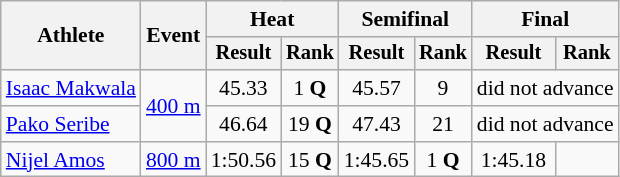<table class="wikitable" style="font-size:90%">
<tr>
<th rowspan="2">Athlete</th>
<th rowspan="2">Event</th>
<th colspan="2">Heat</th>
<th colspan="2">Semifinal</th>
<th colspan="2">Final</th>
</tr>
<tr style="font-size:95%">
<th>Result</th>
<th>Rank</th>
<th>Result</th>
<th>Rank</th>
<th>Result</th>
<th>Rank</th>
</tr>
<tr align=center>
<td align=left><a href='#'>Isaac Makwala</a></td>
<td align=left rowspan=2><a href='#'>400 m</a></td>
<td>45.33</td>
<td>1 <strong>Q</strong></td>
<td>45.57</td>
<td>9</td>
<td colspan=2>did not advance</td>
</tr>
<tr align=center>
<td align=left><a href='#'>Pako Seribe</a></td>
<td>46.64</td>
<td>19 <strong>Q</strong></td>
<td>47.43</td>
<td>21</td>
<td colspan=2>did not advance</td>
</tr>
<tr align=center>
<td align=left><a href='#'>Nijel Amos</a></td>
<td align=left><a href='#'>800 m</a></td>
<td>1:50.56</td>
<td>15 <strong>Q</strong></td>
<td>1:45.65</td>
<td>1 <strong>Q</strong></td>
<td>1:45.18</td>
<td></td>
</tr>
</table>
